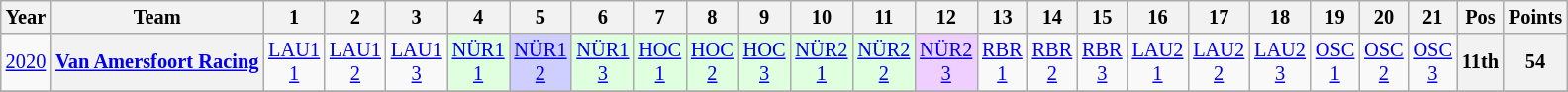<table class="wikitable" style="text-align:center; font-size:85%">
<tr>
<th>Year</th>
<th>Team</th>
<th>1</th>
<th>2</th>
<th>3</th>
<th>4</th>
<th>5</th>
<th>6</th>
<th>7</th>
<th>8</th>
<th>9</th>
<th>10</th>
<th>11</th>
<th>12</th>
<th>13</th>
<th>14</th>
<th>15</th>
<th>16</th>
<th>17</th>
<th>18</th>
<th>19</th>
<th>20</th>
<th>21</th>
<th>Pos</th>
<th>Points</th>
</tr>
<tr>
<td><a href='#'>2020</a></td>
<th nowrap><a href='#'>Van Amersfoort Racing</a></th>
<td><a href='#'>LAU1<br>1</a></td>
<td><a href='#'>LAU1<br>2</a></td>
<td><a href='#'>LAU1<br>3</a></td>
<td style="background:#DFFFDF"><a href='#'>NÜR1<br>1</a><br></td>
<td style="background:#CFCFFF"><a href='#'>NÜR1<br>2</a><br></td>
<td style="background:#DFFFDF"><a href='#'>NÜR1<br>3</a><br></td>
<td style="background:#DFFFDF"><a href='#'>HOC<br>1</a><br></td>
<td style="background:#DFFFDF"><a href='#'>HOC<br>2</a><br></td>
<td style="background:#DFFFDF"><a href='#'>HOC<br>3</a><br></td>
<td style="background:#DFFFDF"><a href='#'>NÜR2<br>1</a><br></td>
<td style="background:#DFFFDF"><a href='#'>NÜR2<br>2</a><br></td>
<td style="background:#EFCFFF"><a href='#'>NÜR2<br>3</a><br></td>
<td><a href='#'>RBR<br>1</a></td>
<td><a href='#'>RBR<br>2</a></td>
<td><a href='#'>RBR<br>3</a></td>
<td><a href='#'>LAU2<br>1</a></td>
<td><a href='#'>LAU2<br>2</a></td>
<td><a href='#'>LAU2<br>3</a></td>
<td><a href='#'>OSC<br>1</a></td>
<td><a href='#'>OSC<br>2</a></td>
<td><a href='#'>OSC<br>3</a></td>
<th>11th</th>
<th>54</th>
</tr>
<tr>
</tr>
</table>
